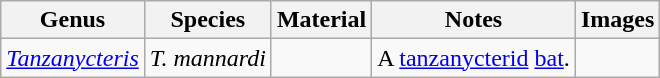<table class="wikitable" align="center">
<tr>
<th>Genus</th>
<th>Species</th>
<th>Material</th>
<th>Notes</th>
<th>Images</th>
</tr>
<tr>
<td><em><a href='#'>Tanzanycteris</a></em></td>
<td><em>T. mannardi</em></td>
<td></td>
<td>A <a href='#'>tanzanycterid</a> <a href='#'>bat</a>.</td>
<td></td>
</tr>
</table>
